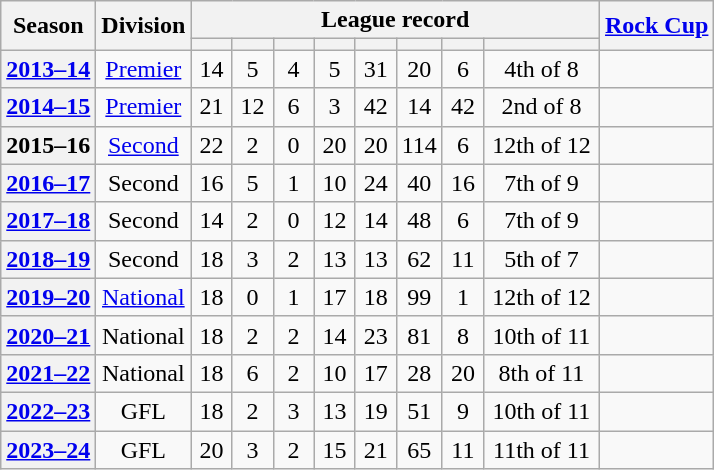<table class="wikitable sortable plainrowheaders" style="text-align:center;">
<tr>
<th rowspan=2 scope=col>Season</th>
<th rowspan=2 scope=col>Division</th>
<th colspan=8 scope=col>League record</th>
<th rowspan=2 scope=col><a href='#'>Rock Cup</a></th>
</tr>
<tr>
<th width=20 scope=col></th>
<th width=20 scope=col></th>
<th width=20 scope=col></th>
<th width=20 scope=col></th>
<th width=20 scope=col></th>
<th width=20 scope=col></th>
<th width=20 scope=col></th>
<th width=70 scope=col data-sort-type=number></th>
</tr>
<tr>
<th scope=row><a href='#'>2013–14</a></th>
<td><a href='#'>Premier</a></td>
<td>14</td>
<td>5</td>
<td>4</td>
<td>5</td>
<td>31</td>
<td>20</td>
<td>6</td>
<td>4th of 8</td>
<td></td>
</tr>
<tr>
<th scope=row><a href='#'>2014–15</a></th>
<td><a href='#'>Premier</a></td>
<td>21</td>
<td>12</td>
<td>6</td>
<td>3</td>
<td>42</td>
<td>14</td>
<td>42</td>
<td>2nd of 8</td>
<td></td>
</tr>
<tr>
<th scope=row>2015–16</th>
<td><a href='#'>Second</a></td>
<td>22</td>
<td>2</td>
<td>0</td>
<td>20</td>
<td>20</td>
<td>114</td>
<td>6</td>
<td>12th of 12</td>
<td></td>
</tr>
<tr>
<th scope=row><a href='#'>2016–17</a></th>
<td>Second</td>
<td>16</td>
<td>5</td>
<td>1</td>
<td>10</td>
<td>24</td>
<td>40</td>
<td>16</td>
<td>7th of 9</td>
<td></td>
</tr>
<tr>
<th scope=row><a href='#'>2017–18</a></th>
<td>Second</td>
<td>14</td>
<td>2</td>
<td>0</td>
<td>12</td>
<td>14</td>
<td>48</td>
<td>6</td>
<td>7th of 9</td>
<td></td>
</tr>
<tr>
<th scope=row><a href='#'>2018–19</a></th>
<td>Second</td>
<td>18</td>
<td>3</td>
<td>2</td>
<td>13</td>
<td>13</td>
<td>62</td>
<td>11</td>
<td>5th of 7</td>
<td></td>
</tr>
<tr>
<th scope=row><a href='#'>2019–20</a></th>
<td><a href='#'>National</a></td>
<td>18</td>
<td>0</td>
<td>1</td>
<td>17</td>
<td>18</td>
<td>99</td>
<td>1</td>
<td>12th of 12</td>
<td></td>
</tr>
<tr>
<th scope=row><a href='#'>2020–21</a></th>
<td>National</td>
<td>18</td>
<td>2</td>
<td>2</td>
<td>14</td>
<td>23</td>
<td>81</td>
<td>8</td>
<td>10th of 11</td>
<td></td>
</tr>
<tr>
<th scope=row><a href='#'>2021–22</a></th>
<td>National</td>
<td>18</td>
<td>6</td>
<td>2</td>
<td>10</td>
<td>17</td>
<td>28</td>
<td>20</td>
<td>8th of 11</td>
<td></td>
</tr>
<tr>
<th scope=row><a href='#'>2022–23</a></th>
<td>GFL</td>
<td>18</td>
<td>2</td>
<td>3</td>
<td>13</td>
<td>19</td>
<td>51</td>
<td>9</td>
<td>10th of 11</td>
<td></td>
</tr>
<tr>
<th scope=row><a href='#'>2023–24</a></th>
<td>GFL</td>
<td>20</td>
<td>3</td>
<td>2</td>
<td>15</td>
<td>21</td>
<td>65</td>
<td>11</td>
<td>11th of 11</td>
<td></td>
</tr>
</table>
